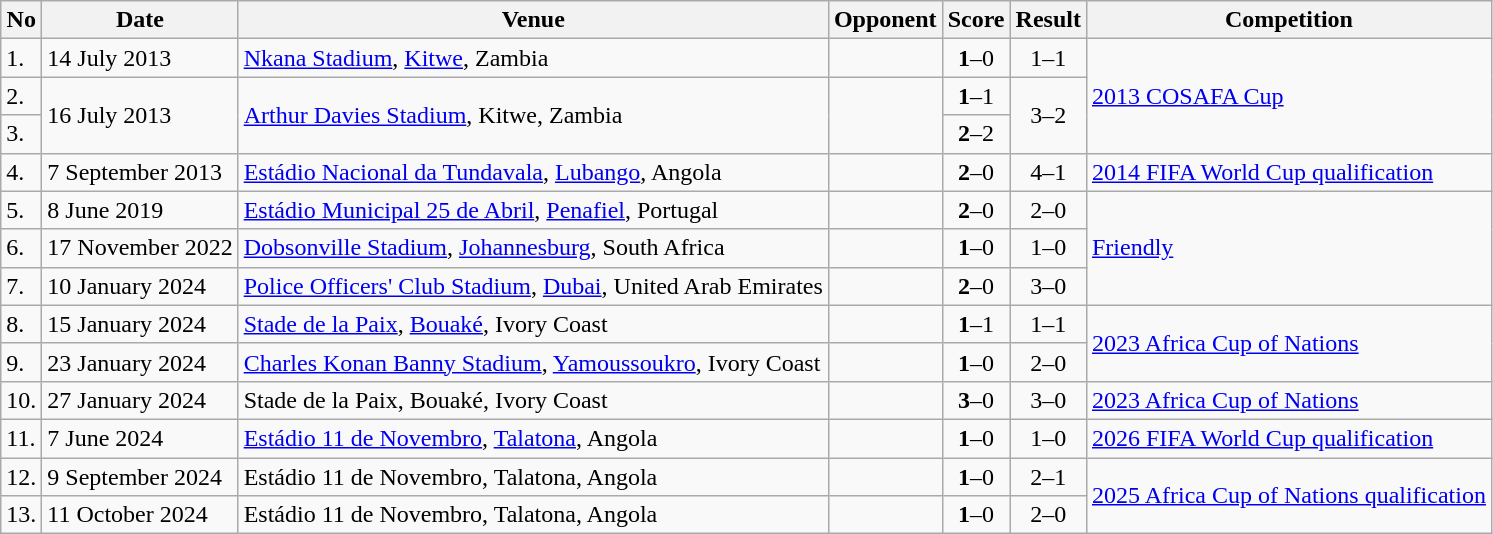<table class="wikitable" style="font-size:100%;">
<tr>
<th>No</th>
<th>Date</th>
<th>Venue</th>
<th>Opponent</th>
<th>Score</th>
<th>Result</th>
<th>Competition</th>
</tr>
<tr>
<td>1.</td>
<td>14 July 2013</td>
<td><a href='#'>Nkana Stadium</a>, <a href='#'>Kitwe</a>, Zambia</td>
<td></td>
<td align=center><strong>1</strong>–0</td>
<td align=center>1–1 </td>
<td rowspan=3><a href='#'>2013 COSAFA Cup</a></td>
</tr>
<tr>
<td>2.</td>
<td rowspan="2">16 July 2013</td>
<td rowspan="2"><a href='#'>Arthur Davies Stadium</a>, Kitwe, Zambia</td>
<td rowspan="2"></td>
<td align=center><strong>1</strong>–1</td>
<td rowspan="2" style="text-align:center">3–2</td>
</tr>
<tr>
<td>3.</td>
<td align=center><strong>2</strong>–2</td>
</tr>
<tr>
<td>4.</td>
<td>7 September 2013</td>
<td><a href='#'>Estádio Nacional da Tundavala</a>, <a href='#'>Lubango</a>, Angola</td>
<td></td>
<td align=center><strong>2</strong>–0</td>
<td align=center>4–1</td>
<td><a href='#'>2014 FIFA World Cup qualification</a></td>
</tr>
<tr>
<td>5.</td>
<td>8 June 2019</td>
<td><a href='#'>Estádio Municipal 25 de Abril</a>, <a href='#'>Penafiel</a>, Portugal</td>
<td></td>
<td align=center><strong>2</strong>–0</td>
<td align=center>2–0</td>
<td rowspan=3><a href='#'>Friendly</a></td>
</tr>
<tr>
<td>6.</td>
<td>17 November 2022</td>
<td><a href='#'>Dobsonville Stadium</a>, <a href='#'>Johannesburg</a>, South Africa</td>
<td></td>
<td align=center><strong>1</strong>–0</td>
<td align=center>1–0</td>
</tr>
<tr>
<td>7.</td>
<td>10 January 2024</td>
<td><a href='#'>Police Officers' Club Stadium</a>, <a href='#'>Dubai</a>, United Arab Emirates</td>
<td></td>
<td align=center><strong>2</strong>–0</td>
<td align=center>3–0</td>
</tr>
<tr>
<td>8.</td>
<td>15 January 2024</td>
<td><a href='#'>Stade de la Paix</a>, <a href='#'>Bouaké</a>, Ivory Coast</td>
<td></td>
<td align=center><strong>1</strong>–1</td>
<td align=center>1–1</td>
<td rowspan=2><a href='#'>2023 Africa Cup of Nations</a></td>
</tr>
<tr>
<td>9.</td>
<td>23 January 2024</td>
<td><a href='#'>Charles Konan Banny Stadium</a>, <a href='#'>Yamoussoukro</a>, Ivory Coast</td>
<td></td>
<td align=center><strong>1</strong>–0</td>
<td align=center>2–0</td>
</tr>
<tr>
<td>10.</td>
<td>27 January 2024</td>
<td>Stade de la Paix, Bouaké, Ivory Coast</td>
<td></td>
<td align=center><strong>3</strong>–0</td>
<td align=center>3–0</td>
<td><a href='#'>2023 Africa Cup of Nations</a></td>
</tr>
<tr>
<td>11.</td>
<td>7 June 2024</td>
<td><a href='#'>Estádio 11 de Novembro</a>, <a href='#'>Talatona</a>, Angola</td>
<td></td>
<td align=center><strong>1</strong>–0</td>
<td align=center>1–0</td>
<td><a href='#'>2026 FIFA World Cup qualification</a></td>
</tr>
<tr>
<td>12.</td>
<td>9 September 2024</td>
<td>Estádio 11 de Novembro, Talatona, Angola</td>
<td></td>
<td align=center><strong>1</strong>–0</td>
<td align=center>2–1</td>
<td rowspan="2"><a href='#'>2025 Africa Cup of Nations qualification</a></td>
</tr>
<tr>
<td>13.</td>
<td>11 October 2024</td>
<td>Estádio 11 de Novembro, Talatona, Angola</td>
<td></td>
<td align=center><strong>1</strong>–0</td>
<td align=center>2–0</td>
</tr>
</table>
